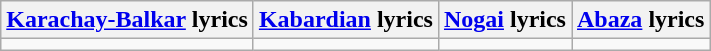<table class="wikitable">
<tr>
<th><a href='#'>Karachay-Balkar</a> lyrics</th>
<th><a href='#'>Kabardian</a> lyrics</th>
<th><a href='#'>Nogai</a> lyrics</th>
<th><a href='#'>Abaza</a> lyrics</th>
</tr>
<tr>
<td></td>
<td></td>
<td></td>
<td></td>
</tr>
</table>
